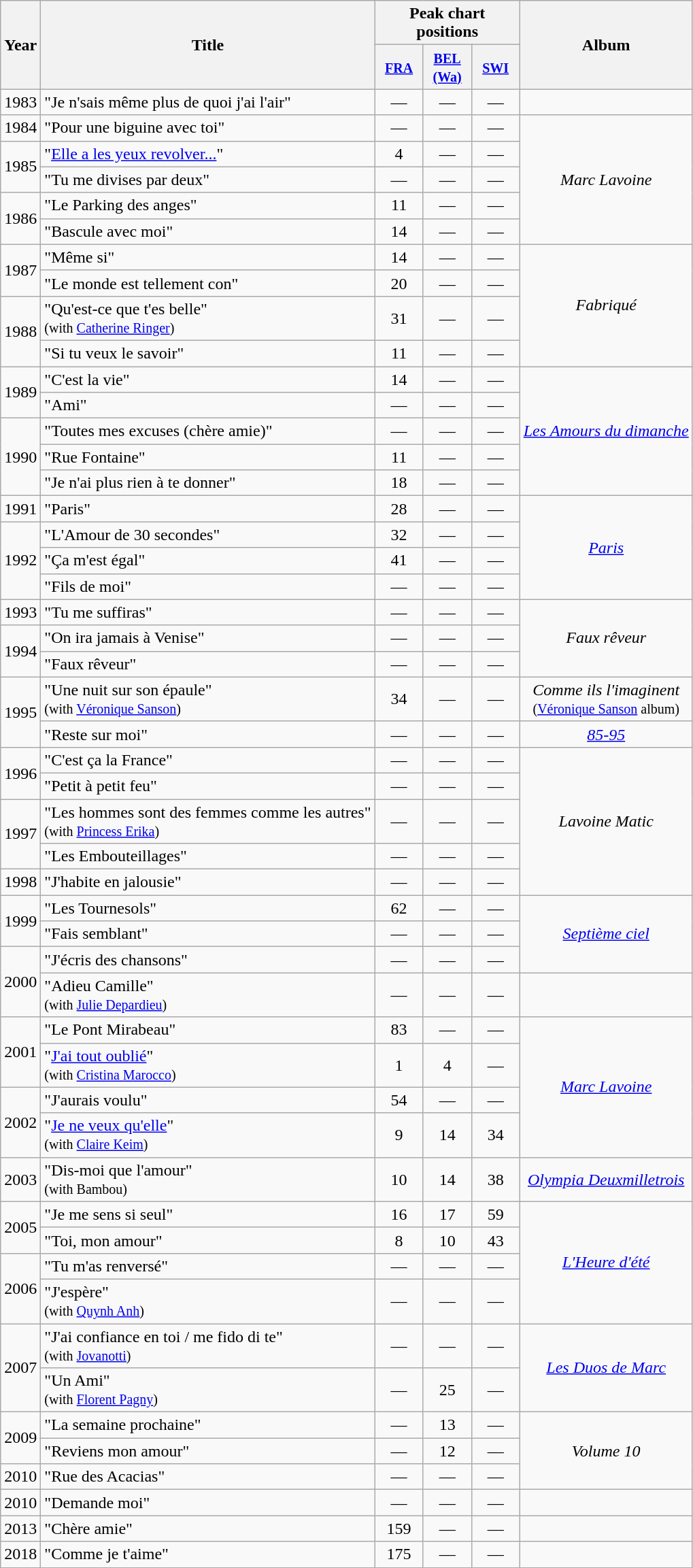<table class="wikitable">
<tr>
<th scope="col" rowspan="2">Year</th>
<th scope="col" rowspan="2">Title</th>
<th scope="col" colspan="3">Peak chart positions</th>
<th scope="col" rowspan="2">Album</th>
</tr>
<tr>
<th scope="col" width="40"><small><a href='#'>FRA</a></small><br></th>
<th scope="col" width="40"><small><a href='#'>BEL <br> (Wa)</a></small><br></th>
<th scope="col" width="40"><small><a href='#'>SWI</a></small><br></th>
</tr>
<tr>
<td align="center">1983</td>
<td>"Je n'sais même plus de quoi j'ai l'air"</td>
<td align="center">—</td>
<td align="center">—</td>
<td align="center">—</td>
<td align="center"></td>
</tr>
<tr>
<td align="center">1984</td>
<td>"Pour une biguine avec toi"</td>
<td align="center">—</td>
<td align="center">—</td>
<td align="center">—</td>
<td align="center" rowspan="5"><em>Marc Lavoine</em></td>
</tr>
<tr>
<td align="center" rowspan="2">1985</td>
<td>"<a href='#'>Elle a les yeux revolver...</a>"</td>
<td align="center">4</td>
<td align="center">—</td>
<td align="center">—</td>
</tr>
<tr>
<td>"Tu me divises par deux"</td>
<td align="center">—</td>
<td align="center">—</td>
<td align="center">—</td>
</tr>
<tr>
<td align="center" rowspan="2">1986</td>
<td>"Le Parking des anges"</td>
<td align="center">11</td>
<td align="center">—</td>
<td align="center">—</td>
</tr>
<tr>
<td>"Bascule avec moi"</td>
<td align="center">14</td>
<td align="center">—</td>
<td align="center">—</td>
</tr>
<tr>
<td align="center" rowspan="2">1987</td>
<td>"Même si"</td>
<td align="center">14</td>
<td align="center">—</td>
<td align="center">—</td>
<td align="center" rowspan="4"><em>Fabriqué</em></td>
</tr>
<tr>
<td>"Le monde est tellement con"</td>
<td align="center">20</td>
<td align="center">—</td>
<td align="center">—</td>
</tr>
<tr>
<td align="center" rowspan="2">1988</td>
<td>"Qu'est-ce que t'es belle" <br> <small>(with <a href='#'>Catherine Ringer</a>)</small></td>
<td align="center">31</td>
<td align="center">—</td>
<td align="center">—</td>
</tr>
<tr>
<td>"Si tu veux le savoir"</td>
<td align="center">11</td>
<td align="center">—</td>
<td align="center">—</td>
</tr>
<tr>
<td align="center" rowspan="2">1989</td>
<td>"C'est la vie"</td>
<td align="center">14</td>
<td align="center">—</td>
<td align="center">—</td>
<td align="center" rowspan="5"><em><a href='#'>Les Amours du dimanche</a></em></td>
</tr>
<tr>
<td>"Ami"</td>
<td align="center">—</td>
<td align="center">—</td>
<td align="center">—</td>
</tr>
<tr>
<td align="center" rowspan="3">1990</td>
<td>"Toutes mes excuses (chère amie)"</td>
<td align="center">—</td>
<td align="center">—</td>
<td align="center">—</td>
</tr>
<tr>
<td>"Rue Fontaine"</td>
<td align="center">11</td>
<td align="center">—</td>
<td align="center">—</td>
</tr>
<tr>
<td>"Je n'ai plus rien à te donner"</td>
<td align="center">18</td>
<td align="center">—</td>
<td align="center">—</td>
</tr>
<tr>
<td align="center">1991</td>
<td>"Paris"</td>
<td align="center">28</td>
<td align="center">—</td>
<td align="center">—</td>
<td align="center" rowspan="4"><em><a href='#'>Paris</a></em></td>
</tr>
<tr>
<td align="center" rowspan="3">1992</td>
<td>"L'Amour de 30 secondes"</td>
<td align="center">32</td>
<td align="center">—</td>
<td align="center">—</td>
</tr>
<tr>
<td>"Ça m'est égal"</td>
<td align="center">41</td>
<td align="center">—</td>
<td align="center">—</td>
</tr>
<tr>
<td>"Fils de moi"</td>
<td align="center">—</td>
<td align="center">—</td>
<td align="center">—</td>
</tr>
<tr>
<td align="center">1993</td>
<td>"Tu me suffiras"</td>
<td align="center">—</td>
<td align="center">—</td>
<td align="center">—</td>
<td align="center" rowspan="3"><em>Faux rêveur</em></td>
</tr>
<tr>
<td align="center" rowspan="2">1994</td>
<td>"On ira jamais à Venise"</td>
<td align="center">—</td>
<td align="center">—</td>
<td align="center">—</td>
</tr>
<tr>
<td>"Faux rêveur"</td>
<td align="center">—</td>
<td align="center">—</td>
<td align="center">—</td>
</tr>
<tr>
<td align="center" rowspan="2">1995</td>
<td>"Une nuit sur son épaule" <br> <small>(with <a href='#'>Véronique Sanson</a>)</small></td>
<td align="center">34</td>
<td align="center">—</td>
<td align="center">—</td>
<td align="center"><em>Comme ils l'imaginent</em> <br> <small>(<a href='#'>Véronique Sanson</a> album)</small></td>
</tr>
<tr>
<td>"Reste sur moi"</td>
<td align="center">—</td>
<td align="center">—</td>
<td align="center">—</td>
<td align="center"><em><a href='#'>85-95</a></em></td>
</tr>
<tr>
<td align="center" rowspan="2">1996</td>
<td>"C'est ça la France"</td>
<td align="center">—</td>
<td align="center">—</td>
<td align="center">—</td>
<td align="center" rowspan="5"><em>Lavoine Matic</em></td>
</tr>
<tr>
<td>"Petit à petit feu"</td>
<td align="center">—</td>
<td align="center">—</td>
<td align="center">—</td>
</tr>
<tr>
<td align="center" rowspan="2">1997</td>
<td>"Les hommes sont des femmes comme les autres"<br> <small>(with <a href='#'>Princess Erika</a>)</small></td>
<td align="center">—</td>
<td align="center">—</td>
<td align="center">—</td>
</tr>
<tr>
<td>"Les Embouteillages"</td>
<td align="center">—</td>
<td align="center">—</td>
<td align="center">—</td>
</tr>
<tr>
<td align="center">1998</td>
<td>"J'habite en jalousie"</td>
<td align="center">—</td>
<td align="center">—</td>
<td align="center">—</td>
</tr>
<tr>
<td align="center" rowspan="2">1999</td>
<td>"Les Tournesols"</td>
<td align="center">62</td>
<td align="center">—</td>
<td align="center">—</td>
<td align="center" rowspan="3"><em><a href='#'>Septième ciel</a></em></td>
</tr>
<tr>
<td>"Fais semblant"</td>
<td align="center">—</td>
<td align="center">—</td>
<td align="center">—</td>
</tr>
<tr>
<td align="center" rowspan="2">2000</td>
<td>"J'écris des chansons"</td>
<td align="center">—</td>
<td align="center">—</td>
<td align="center">—</td>
</tr>
<tr>
<td>"Adieu Camille"<br> <small>(with <a href='#'>Julie Depardieu</a>)</small></td>
<td align="center">—</td>
<td align="center">—</td>
<td align="center">—</td>
<td align="center"></td>
</tr>
<tr>
<td align="center" rowspan="2">2001</td>
<td>"Le Pont Mirabeau"</td>
<td align="center">83</td>
<td align="center">—</td>
<td align="center">—</td>
<td align="center" rowspan="4"><em><a href='#'>Marc Lavoine</a></em></td>
</tr>
<tr>
<td>"<a href='#'>J'ai tout oublié</a>"<br> <small>(with <a href='#'>Cristina Marocco</a>)</small></td>
<td align="center">1</td>
<td align="center">4</td>
<td align="center">—</td>
</tr>
<tr>
<td align="center" rowspan="2">2002</td>
<td>"J'aurais voulu"</td>
<td align="center">54</td>
<td align="center">—</td>
<td align="center">—</td>
</tr>
<tr>
<td>"<a href='#'>Je ne veux qu'elle</a>"<br> <small>(with <a href='#'>Claire Keim</a>)</small></td>
<td align="center">9</td>
<td align="center">14</td>
<td align="center">34</td>
</tr>
<tr>
<td align="center">2003</td>
<td>"Dis-moi que l'amour"<br> <small>(with Bambou)</small></td>
<td align="center">10</td>
<td align="center">14</td>
<td align="center">38</td>
<td align="center"><em><a href='#'>Olympia Deuxmilletrois</a></em></td>
</tr>
<tr>
<td align="center" rowspan="2">2005</td>
<td>"Je me sens si seul"</td>
<td align="center">16</td>
<td align="center">17</td>
<td align="center">59</td>
<td align="center" rowspan="4"><em><a href='#'>L'Heure d'été</a></em></td>
</tr>
<tr>
<td>"Toi, mon amour"</td>
<td align="center">8</td>
<td align="center">10</td>
<td align="center">43</td>
</tr>
<tr>
<td align="center" rowspan="2">2006</td>
<td>"Tu m'as renversé"</td>
<td align="center">—</td>
<td align="center">—</td>
<td align="center">—</td>
</tr>
<tr>
<td>"J'espère"<br> <small>(with <a href='#'>Quynh Anh</a>)</small></td>
<td align="center">—</td>
<td align="center">—</td>
<td align="center">—</td>
</tr>
<tr>
<td align="center" rowspan="2">2007</td>
<td>"J'ai confiance en toi / me fido di te"<br> <small>(with <a href='#'>Jovanotti</a>)</small></td>
<td align="center">—</td>
<td align="center">—</td>
<td align="center">—</td>
<td align="center" rowspan="2"><em><a href='#'>Les Duos de Marc</a></em></td>
</tr>
<tr>
<td>"Un Ami"<br> <small>(with <a href='#'>Florent Pagny</a>)</small></td>
<td align="center">—</td>
<td align="center">25</td>
<td align="center">—</td>
</tr>
<tr>
<td align="center" rowspan="2">2009</td>
<td>"La semaine prochaine"</td>
<td align="center">—</td>
<td align="center">13</td>
<td align="center">—</td>
<td align="center" rowspan="3"><em>Volume 10</em></td>
</tr>
<tr>
<td>"Reviens mon amour"</td>
<td align="center">—</td>
<td align="center">12</td>
<td align="center">—</td>
</tr>
<tr>
<td align="center">2010</td>
<td>"Rue des Acacias"</td>
<td align="center">—</td>
<td align="center">—</td>
<td align="center">—</td>
</tr>
<tr>
<td align="center">2010</td>
<td>"Demande moi"</td>
<td align="center">—</td>
<td align="center">—</td>
<td align="center">—</td>
<td align="center"></td>
</tr>
<tr>
<td align="center">2013</td>
<td>"Chère amie"</td>
<td align="center">159</td>
<td align="center">—</td>
<td align="center">—</td>
<td align="center"></td>
</tr>
<tr>
<td align="center">2018</td>
<td>"Comme je t'aime"</td>
<td align="center">175</td>
<td align="center">—</td>
<td align="center">—</td>
<td align="center"></td>
</tr>
</table>
